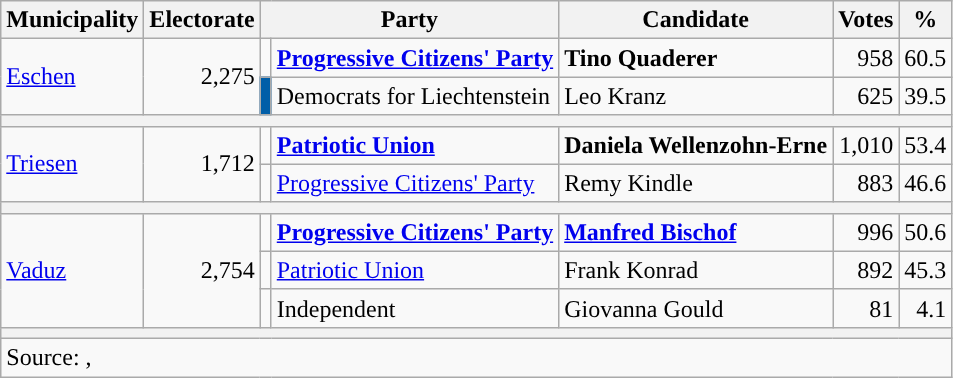<table class="wikitable" style="text-align:right">
<tr>
<th>Municipality</th>
<th>Electorate</th>
<th colspan="2">Party</th>
<th>Candidate</th>
<th>Votes</th>
<th>%</th>
</tr>
<tr>
<td rowspan="2" align="left"><a href='#'>Eschen</a></td>
<td rowspan="2">2,275</td>
<td style="color:inherit;background:"></td>
<td align="left"><strong><a href='#'>Progressive Citizens' Party</a></strong></td>
<td align="left"><strong>Tino Quaderer</strong></td>
<td>958</td>
<td>60.5</td>
</tr>
<tr>
<td style="color:inherit;background:#005EA8"></td>
<td align="left">Democrats for Liechtenstein</td>
<td align="left">Leo Kranz</td>
<td>625</td>
<td>39.5</td>
</tr>
<tr>
<th colspan="7"></th>
</tr>
<tr>
<td rowspan="2" align="left"><a href='#'>Triesen</a></td>
<td rowspan="2">1,712</td>
<td style="color:inherit;background:"></td>
<td align="left"><a href='#'><strong>Patriotic Union</strong></a></td>
<td align="left"><strong>Daniela Wellenzohn-Erne</strong></td>
<td>1,010</td>
<td>53.4</td>
</tr>
<tr>
<td style="color:inherit;background:"></td>
<td align="left"><a href='#'>Progressive Citizens' Party</a></td>
<td align="left">Remy Kindle</td>
<td>883</td>
<td>46.6</td>
</tr>
<tr>
<th colspan="7"></th>
</tr>
<tr>
<td rowspan="3" align="left"><a href='#'>Vaduz</a></td>
<td rowspan="3">2,754</td>
<td style="color:inherit;background:"></td>
<td align="left"><strong><a href='#'>Progressive Citizens' Party</a></strong></td>
<td align="left"><strong><a href='#'>Manfred Bischof</a></strong></td>
<td>996</td>
<td>50.6</td>
</tr>
<tr>
<td style="color:inherit;background:"></td>
<td align="left"><a href='#'>Patriotic Union</a></td>
<td align="left">Frank Konrad</td>
<td>892</td>
<td>45.3</td>
</tr>
<tr>
<td style="color:inherit;background:"></td>
<td align="left">Independent</td>
<td align="left">Giovanna Gould</td>
<td>81</td>
<td>4.1</td>
</tr>
<tr>
<th colspan="7"></th>
</tr>
<tr>
<td colspan="7" align="left">Source: , </td>
</tr>
</table>
